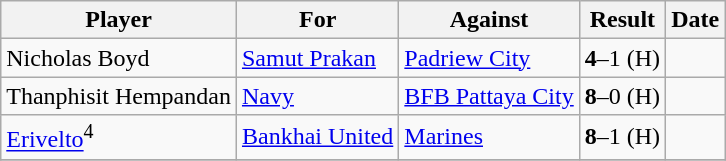<table class="wikitable">
<tr>
<th>Player</th>
<th>For</th>
<th>Against</th>
<th>Result</th>
<th>Date</th>
</tr>
<tr>
<td> Nicholas Boyd</td>
<td><a href='#'>Samut Prakan</a></td>
<td><a href='#'>Padriew City</a></td>
<td><strong>4</strong>–1 (H)</td>
<td></td>
</tr>
<tr>
<td> Thanphisit Hempandan</td>
<td><a href='#'>Navy</a></td>
<td><a href='#'>BFB Pattaya City</a></td>
<td><strong>8</strong>–0 (H)</td>
<td></td>
</tr>
<tr>
<td> <a href='#'>Erivelto</a><sup>4</sup></td>
<td><a href='#'>Bankhai United</a></td>
<td><a href='#'>Marines</a></td>
<td><strong>8</strong>–1 (H)</td>
<td></td>
</tr>
<tr>
</tr>
</table>
